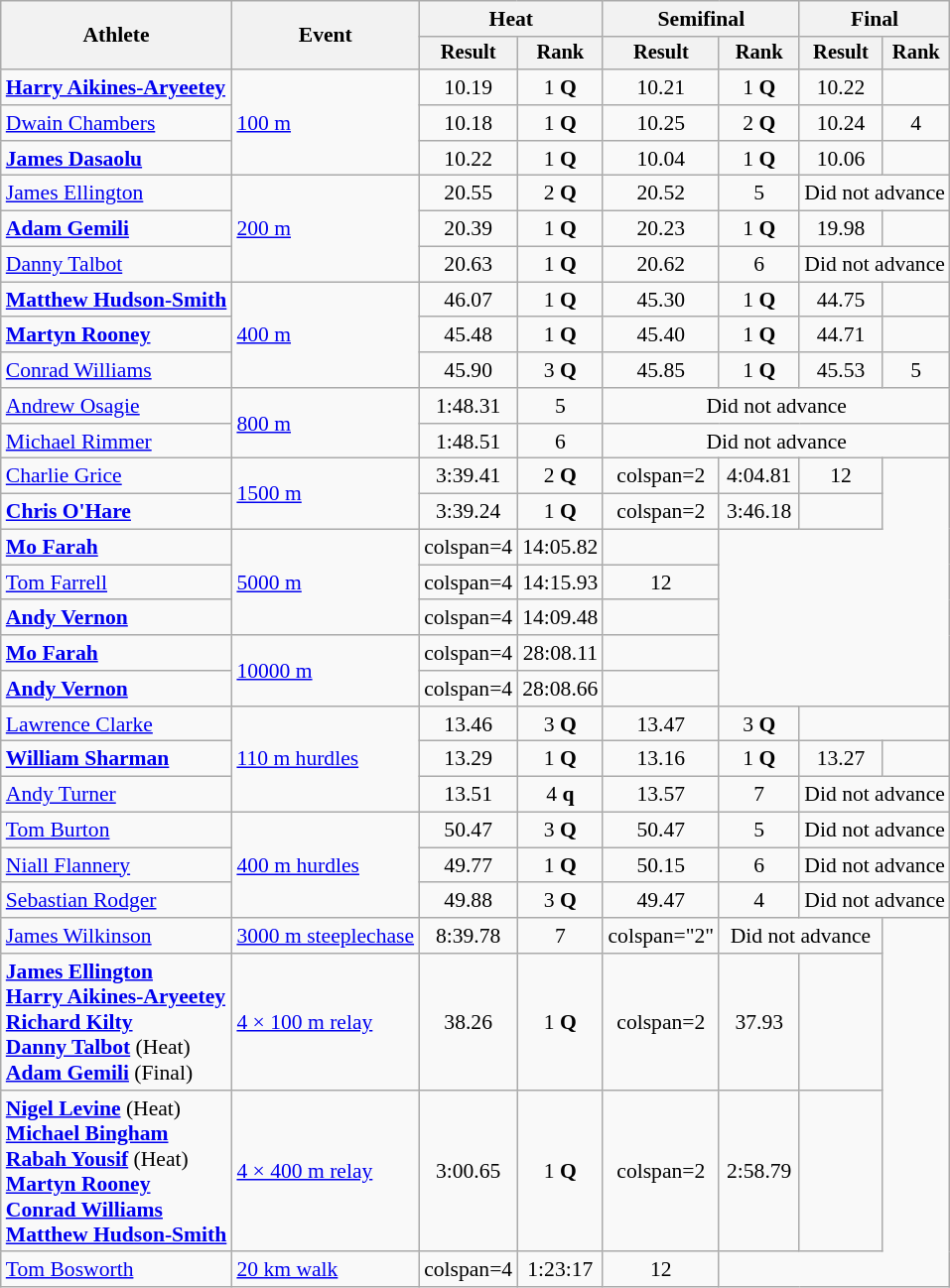<table class="wikitable" style="font-size:90%">
<tr>
<th rowspan=2>Athlete</th>
<th rowspan=2>Event</th>
<th colspan=2>Heat</th>
<th colspan=2>Semifinal</th>
<th colspan=2>Final</th>
</tr>
<tr style="font-size:95%">
<th>Result</th>
<th>Rank</th>
<th>Result</th>
<th>Rank</th>
<th>Result</th>
<th>Rank</th>
</tr>
<tr align=center>
<td align=left><strong><a href='#'>Harry Aikines-Aryeetey</a></strong></td>
<td style="text-align:left;" rowspan="3"><a href='#'>100 m</a></td>
<td>10.19</td>
<td>1 <strong>Q</strong></td>
<td>10.21</td>
<td>1 <strong>Q</strong></td>
<td>10.22</td>
<td></td>
</tr>
<tr align=center>
<td align=left><a href='#'>Dwain Chambers</a></td>
<td>10.18</td>
<td>1 <strong>Q</strong></td>
<td>10.25</td>
<td>2 <strong>Q</strong></td>
<td>10.24</td>
<td>4</td>
</tr>
<tr align=center>
<td align=left><strong><a href='#'>James Dasaolu</a></strong></td>
<td>10.22</td>
<td>1 <strong>Q</strong></td>
<td>10.04</td>
<td>1 <strong>Q</strong></td>
<td>10.06</td>
<td></td>
</tr>
<tr align=center>
<td align=left><a href='#'>James Ellington</a></td>
<td style="text-align:left;" rowspan="3"><a href='#'>200 m</a></td>
<td>20.55</td>
<td>2 <strong>Q</strong></td>
<td>20.52</td>
<td>5</td>
<td colspan=2>Did not advance</td>
</tr>
<tr align=center>
<td align=left><strong><a href='#'>Adam Gemili</a></strong></td>
<td>20.39</td>
<td>1 <strong>Q</strong></td>
<td>20.23</td>
<td>1 <strong>Q</strong></td>
<td>19.98</td>
<td></td>
</tr>
<tr align=center>
<td align=left><a href='#'>Danny Talbot</a></td>
<td>20.63</td>
<td>1 <strong>Q</strong></td>
<td>20.62</td>
<td>6</td>
<td colspan=2>Did not advance</td>
</tr>
<tr align=center>
<td align=left><strong><a href='#'>Matthew Hudson-Smith</a></strong></td>
<td style="text-align:left;" rowspan="3"><a href='#'>400 m</a></td>
<td>46.07</td>
<td>1 <strong>Q</strong></td>
<td>45.30</td>
<td>1 <strong>Q</strong></td>
<td>44.75</td>
<td></td>
</tr>
<tr align=center>
<td align=left><strong><a href='#'>Martyn Rooney</a></strong></td>
<td>45.48</td>
<td>1 <strong>Q</strong></td>
<td>45.40</td>
<td>1 <strong>Q</strong></td>
<td>44.71</td>
<td></td>
</tr>
<tr align=center>
<td align=left><a href='#'>Conrad Williams</a></td>
<td>45.90</td>
<td>3 <strong>Q</strong></td>
<td>45.85</td>
<td>1 <strong>Q</strong></td>
<td>45.53</td>
<td>5</td>
</tr>
<tr align=center>
<td align=left><a href='#'>Andrew Osagie</a></td>
<td style="text-align:left;" rowspan="2"><a href='#'>800 m</a></td>
<td>1:48.31</td>
<td>5</td>
<td colspan=4>Did not advance</td>
</tr>
<tr align=center>
<td align=left><a href='#'>Michael Rimmer</a></td>
<td>1:48.51</td>
<td>6</td>
<td colspan=4>Did not advance</td>
</tr>
<tr align=center>
<td align=left><a href='#'>Charlie Grice</a></td>
<td style="text-align:left;" rowspan="2"><a href='#'>1500 m</a></td>
<td>3:39.41</td>
<td>2 <strong>Q</strong></td>
<td>colspan=2 </td>
<td>4:04.81</td>
<td>12</td>
</tr>
<tr align=center>
<td align=left><strong><a href='#'>Chris O'Hare</a></strong></td>
<td>3:39.24</td>
<td>1 <strong>Q</strong></td>
<td>colspan=2 </td>
<td>3:46.18</td>
<td></td>
</tr>
<tr align=center>
<td align=left><strong><a href='#'>Mo Farah</a></strong></td>
<td style="text-align:left;" rowspan="3"><a href='#'>5000 m</a></td>
<td>colspan=4 </td>
<td>14:05.82</td>
<td></td>
</tr>
<tr align=center>
<td align=left><a href='#'>Tom Farrell</a></td>
<td>colspan=4 </td>
<td>14:15.93</td>
<td>12</td>
</tr>
<tr align=center>
<td align=left><strong><a href='#'>Andy Vernon</a></strong></td>
<td>colspan=4 </td>
<td>14:09.48</td>
<td></td>
</tr>
<tr align=center>
<td align=left><strong><a href='#'>Mo Farah</a></strong></td>
<td align=left rowspan=2><a href='#'>10000 m</a></td>
<td>colspan=4 </td>
<td>28:08.11</td>
<td></td>
</tr>
<tr align=center>
<td align=left><strong><a href='#'>Andy Vernon</a></strong></td>
<td>colspan=4 </td>
<td>28:08.66</td>
<td></td>
</tr>
<tr align=center>
<td align=left><a href='#'>Lawrence Clarke</a></td>
<td style="text-align:left;" rowspan="3"><a href='#'>110 m hurdles</a></td>
<td>13.46</td>
<td>3 <strong>Q</strong></td>
<td>13.47</td>
<td>3 <strong>Q</strong></td>
<td colspan=2></td>
</tr>
<tr align=center>
<td align=left><strong><a href='#'>William Sharman</a></strong></td>
<td>13.29</td>
<td>1 <strong>Q</strong></td>
<td>13.16</td>
<td>1 <strong>Q</strong></td>
<td>13.27</td>
<td></td>
</tr>
<tr align=center>
<td align=left><a href='#'>Andy Turner</a></td>
<td>13.51</td>
<td>4 <strong>q</strong></td>
<td>13.57</td>
<td>7</td>
<td colspan=2>Did not advance</td>
</tr>
<tr align=center>
<td align=left><a href='#'>Tom Burton</a></td>
<td style="text-align:left;" rowspan="3"><a href='#'>400 m hurdles</a></td>
<td>50.47</td>
<td>3 <strong>Q</strong></td>
<td>50.47</td>
<td>5</td>
<td colspan="2">Did not advance</td>
</tr>
<tr align=center>
<td align=left><a href='#'>Niall Flannery</a></td>
<td>49.77</td>
<td>1 <strong>Q</strong></td>
<td>50.15</td>
<td>6</td>
<td colspan="2">Did not advance</td>
</tr>
<tr align=center>
<td align=left><a href='#'>Sebastian Rodger</a></td>
<td>49.88</td>
<td>3 <strong>Q</strong></td>
<td>49.47</td>
<td>4</td>
<td colspan="2">Did not advance</td>
</tr>
<tr align=center>
<td align=left><a href='#'>James Wilkinson</a></td>
<td style="text-align:left;"><a href='#'>3000 m steeplechase</a></td>
<td>8:39.78</td>
<td>7</td>
<td>colspan="2" </td>
<td colspan=2>Did not advance</td>
</tr>
<tr align=center>
<td align=left><strong><a href='#'>James Ellington</a><br><a href='#'>Harry Aikines-Aryeetey</a><br><a href='#'>Richard Kilty</a><br><a href='#'>Danny Talbot</a></strong> (Heat)<br><strong><a href='#'>Adam Gemili</a></strong> (Final)</td>
<td align=left><a href='#'>4 × 100 m relay</a></td>
<td>38.26</td>
<td>1 <strong>Q</strong></td>
<td>colspan=2 </td>
<td>37.93</td>
<td></td>
</tr>
<tr align=center>
<td align=left><strong><a href='#'>Nigel Levine</a></strong> (Heat)<br><strong><a href='#'>Michael Bingham</a><br><a href='#'>Rabah Yousif</a></strong> (Heat)<br><strong><a href='#'>Martyn Rooney</a><br><a href='#'>Conrad Williams</a><br><a href='#'>Matthew Hudson-Smith</a></strong></td>
<td align=left><a href='#'>4 × 400 m relay</a></td>
<td>3:00.65</td>
<td>1 <strong>Q</strong></td>
<td>colspan=2 </td>
<td>2:58.79</td>
<td></td>
</tr>
<tr align=center>
<td align=left><a href='#'>Tom Bosworth</a></td>
<td style="text-align:left;"><a href='#'>20 km walk</a></td>
<td>colspan=4 </td>
<td>1:23:17</td>
<td>12</td>
</tr>
</table>
